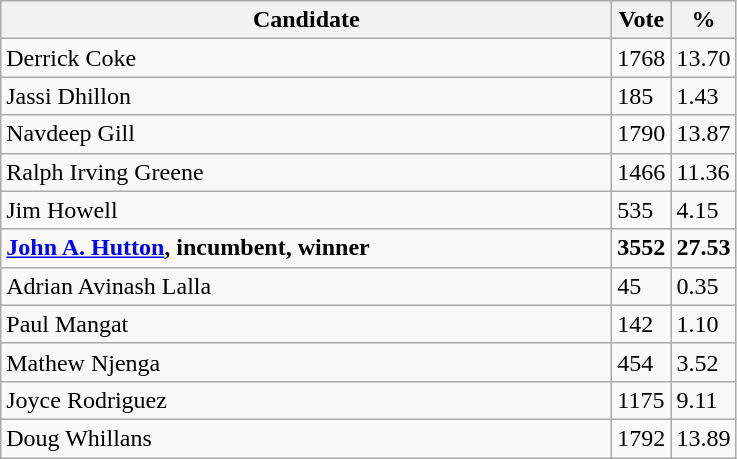<table class="wikitable">
<tr>
<th bgcolor="#DDDDFF" width="400px">Candidate</th>
<th bgcolor="#DDDDFF">Vote</th>
<th bgcolor="#DDDDFF">%</th>
</tr>
<tr>
<td>Derrick Coke <small></small></td>
<td>1768</td>
<td>13.70</td>
</tr>
<tr>
<td>Jassi Dhillon</td>
<td>185</td>
<td>1.43</td>
</tr>
<tr>
<td>Navdeep Gill <small></small></td>
<td>1790</td>
<td>13.87</td>
</tr>
<tr>
<td>Ralph Irving Greene</td>
<td>1466</td>
<td>11.36</td>
</tr>
<tr>
<td>Jim Howell</td>
<td>535</td>
<td>4.15</td>
</tr>
<tr>
<td><strong><a href='#'>John A. Hutton</a>, incumbent, winner</strong></td>
<td><strong>3552</strong></td>
<td><strong>27.53</strong></td>
</tr>
<tr>
<td>Adrian Avinash Lalla</td>
<td>45</td>
<td>0.35</td>
</tr>
<tr>
<td>Paul Mangat</td>
<td>142</td>
<td>1.10</td>
</tr>
<tr>
<td>Mathew Njenga <small></small></td>
<td>454</td>
<td>3.52</td>
</tr>
<tr>
<td>Joyce Rodriguez <small></small></td>
<td>1175</td>
<td>9.11</td>
</tr>
<tr>
<td>Doug Whillans <small></small></td>
<td>1792</td>
<td>13.89</td>
</tr>
</table>
